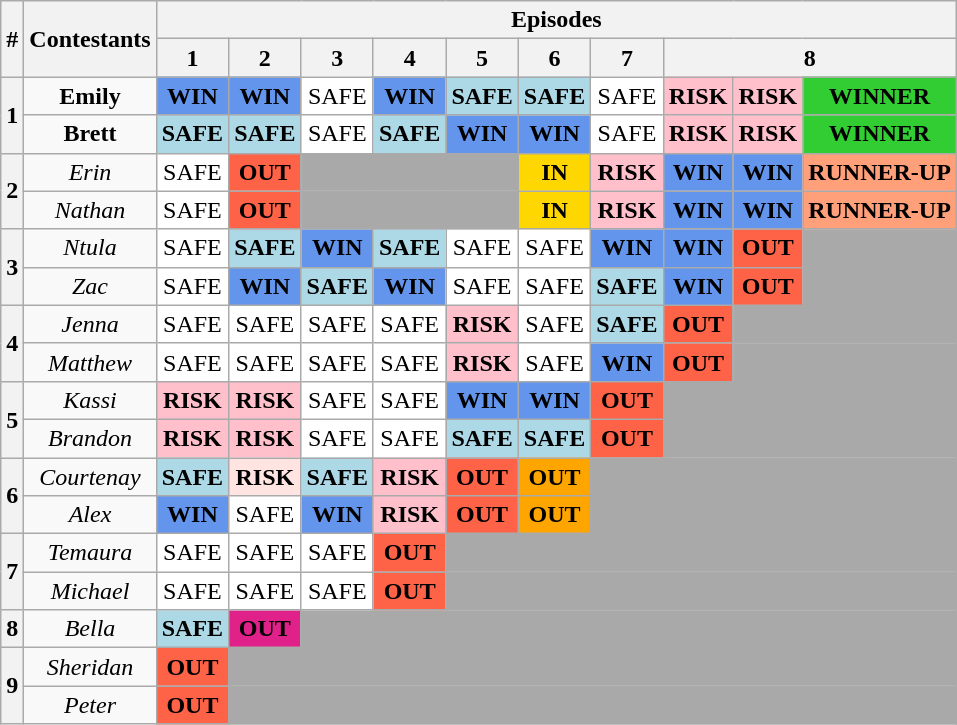<table class="wikitable" style="text-align:center">
<tr>
<th rowspan="2">#</th>
<th rowspan="2">Contestants</th>
<th colspan="15">Episodes</th>
</tr>
<tr>
<th>1</th>
<th>2</th>
<th>3</th>
<th>4</th>
<th>5</th>
<th>6</th>
<th>7</th>
<th colspan="3">8</th>
</tr>
<tr>
<th rowspan="2">1</th>
<td><strong>Emily</strong></td>
<td bgcolor="cornflowerblue"><strong>WIN</strong></td>
<td bgcolor="cornflowerblue"><strong>WIN</strong></td>
<td bgcolor="white">SAFE</td>
<td bgcolor="cornflowerblue"><strong>WIN</strong></td>
<td bgcolor="lightblue"><strong>SAFE</strong></td>
<td bgcolor="lightblue"><strong>SAFE</strong></td>
<td bgcolor="white">SAFE</td>
<td bgcolor="pink"><strong>RISK</strong></td>
<td bgcolor="pink"><strong>RISK</strong></td>
<td bgcolor="limegreen"><strong>WINNER</strong></td>
</tr>
<tr>
<td><strong>Brett</strong></td>
<td bgcolor="lightblue"><strong>SAFE</strong></td>
<td bgcolor="lightblue"><strong>SAFE</strong></td>
<td bgcolor="white">SAFE</td>
<td bgcolor="lightblue"><strong>SAFE</strong></td>
<td bgcolor="cornflowerblue"><strong>WIN</strong></td>
<td bgcolor="cornflowerblue"><strong>WIN</strong></td>
<td bgcolor="white">SAFE</td>
<td bgcolor="pink"><strong>RISK</strong></td>
<td bgcolor="pink"><strong>RISK</strong></td>
<td bgcolor="limegreen"><strong>WINNER</strong></td>
</tr>
<tr>
<th rowspan="2">2</th>
<td><em>Erin</em></td>
<td bgcolor="white">SAFE</td>
<td bgcolor="tomato"><strong>OUT</strong></td>
<td bgcolor="darkgray" colspan="3"></td>
<td bgcolor="gold"><strong>IN</strong></td>
<td bgcolor="pink"><strong>RISK</strong></td>
<td bgcolor="cornflowerblue"><strong>WIN</strong></td>
<td bgcolor="cornflowerblue"><strong>WIN</strong></td>
<td bgcolor="lightsalmon"><strong>RUNNER-UP</strong></td>
</tr>
<tr>
<td><em>Nathan</em></td>
<td bgcolor="white">SAFE</td>
<td bgcolor="tomato"><strong>OUT</strong></td>
<td bgcolor="darkgray" colspan="3"></td>
<td bgcolor="gold"><strong>IN</strong></td>
<td bgcolor="pink"><strong>RISK</strong></td>
<td bgcolor="cornflowerblue"><strong>WIN</strong></td>
<td bgcolor="cornflowerblue"><strong>WIN</strong></td>
<td bgcolor="lightsalmon"><strong>RUNNER-UP</strong></td>
</tr>
<tr>
<th rowspan="2">3</th>
<td><em>Ntula</em></td>
<td bgcolor="white">SAFE</td>
<td bgcolor="lightblue"><strong>SAFE</strong></td>
<td bgcolor="cornflowerblue"><strong>WIN</strong></td>
<td bgcolor="lightblue"><strong>SAFE</strong></td>
<td bgcolor="white">SAFE</td>
<td bgcolor="white">SAFE</td>
<td bgcolor="cornflowerblue"><strong>WIN</strong></td>
<td bgcolor="cornflowerblue"><strong>WIN</strong></td>
<td bgcolor="tomato"><strong>OUT</strong></td>
<td bgcolor="darkgray" colspan="20"></td>
</tr>
<tr>
<td><em>Zac</em></td>
<td bgcolor="white">SAFE</td>
<td bgcolor="cornflowerblue"><strong>WIN</strong></td>
<td bgcolor="lightblue"><strong>SAFE</strong></td>
<td bgcolor="cornflowerblue"><strong>WIN</strong></td>
<td bgcolor="white">SAFE</td>
<td bgcolor="white">SAFE</td>
<td bgcolor="lightblue"><strong>SAFE</strong></td>
<td bgcolor="cornflowerblue"><strong>WIN</strong></td>
<td bgcolor="tomato"><strong>OUT</strong></td>
<td bgcolor="darkgray" colspan="20"></td>
</tr>
<tr>
<th rowspan="2">4</th>
<td><em>Jenna</em></td>
<td bgcolor="white">SAFE</td>
<td bgcolor="white">SAFE</td>
<td bgcolor="white">SAFE</td>
<td bgcolor="white">SAFE</td>
<td bgcolor="pink"><strong>RISK</strong></td>
<td bgcolor="white">SAFE</td>
<td bgcolor="lightblue"><strong>SAFE</strong></td>
<td bgcolor="tomato"><strong>OUT</strong></td>
<td bgcolor="darkgray" colspan="20"></td>
</tr>
<tr>
<td><em>Matthew</em></td>
<td bgcolor="white">SAFE</td>
<td bgcolor="white">SAFE</td>
<td bgcolor="white">SAFE</td>
<td bgcolor="white">SAFE</td>
<td bgcolor="pink"><strong>RISK</strong></td>
<td bgcolor="white">SAFE</td>
<td bgcolor="cornflowerblue"><strong>WIN</strong></td>
<td bgcolor="tomato"><strong>OUT</strong></td>
<td bgcolor="darkgray" colspan="20"></td>
</tr>
<tr>
<th rowspan="2">5</th>
<td><em>Kassi</em></td>
<td bgcolor="pink"><strong>RISK</strong></td>
<td bgcolor="pink"><strong>RISK</strong></td>
<td bgcolor="white">SAFE</td>
<td bgcolor="white">SAFE</td>
<td bgcolor="cornflowerblue"><strong>WIN</strong></td>
<td bgcolor="cornflowerblue"><strong>WIN</strong></td>
<td bgcolor="tomato"><strong>OUT</strong></td>
<td bgcolor="darkgray" colspan="20"></td>
</tr>
<tr>
<td><em>Brandon</em></td>
<td bgcolor="pink"><strong>RISK</strong></td>
<td bgcolor="pink"><strong>RISK</strong></td>
<td bgcolor="white">SAFE</td>
<td bgcolor="white">SAFE</td>
<td bgcolor="lightblue"><strong>SAFE</strong></td>
<td bgcolor="lightblue"><strong>SAFE</strong></td>
<td bgcolor="tomato"><strong>OUT</strong></td>
<td bgcolor="darkgray" colspan="20"></td>
</tr>
<tr>
<th rowspan="2">6</th>
<td><em>Courtenay</em></td>
<td bgcolor="lightblue"><strong>SAFE</strong></td>
<td bgcolor="mistyrose"><strong>RISK</strong></td>
<td bgcolor="lightblue"><strong>SAFE</strong></td>
<td bgcolor="pink"><strong>RISK</strong></td>
<td bgcolor="tomato"><strong>OUT</strong></td>
<td bgcolor="orange"><strong>OUT</strong></td>
<td bgcolor="darkgray" colspan="5"></td>
</tr>
<tr>
<td><em>Alex</em></td>
<td bgcolor="cornflowerblue"><strong>WIN</strong></td>
<td bgcolor="white">SAFE</td>
<td bgcolor="cornflowerblue"><strong>WIN</strong></td>
<td bgcolor="pink"><strong>RISK</strong></td>
<td bgcolor="tomato"><strong>OUT</strong></td>
<td bgcolor="orange"><strong>OUT</strong></td>
<td bgcolor="darkgray" colspan="5"></td>
</tr>
<tr>
<th rowspan="2">7</th>
<td><em>Temaura</em></td>
<td bgcolor="white">SAFE</td>
<td bgcolor="white">SAFE</td>
<td bgcolor="white">SAFE</td>
<td bgcolor="tomato"><strong>OUT</strong></td>
<td bgcolor="darkgray" colspan="20"></td>
</tr>
<tr>
<td><em>Michael</em></td>
<td bgcolor="white">SAFE</td>
<td bgcolor="white">SAFE</td>
<td bgcolor="white">SAFE</td>
<td bgcolor="tomato"><strong>OUT</strong></td>
<td bgcolor="darkgray" colspan="20"></td>
</tr>
<tr>
<th rowspan="1">8</th>
<td><em>Bella</em></td>
<td bgcolor="lightblue"><strong>SAFE</strong></td>
<td bgcolor="#E0218A"><span><strong>OUT</strong></span></td>
<td bgcolor="darkgray" colspan="20"></td>
</tr>
<tr>
<th rowspan="2">9</th>
<td><em>Sheridan</em></td>
<td bgcolor="tomato"><strong>OUT</strong></td>
<td bgcolor="darkgray" colspan="20"></td>
</tr>
<tr>
<td><em>Peter</em></td>
<td bgcolor="tomato"><strong>OUT</strong></td>
<td bgcolor="darkgray" colspan="20"></td>
</tr>
</table>
